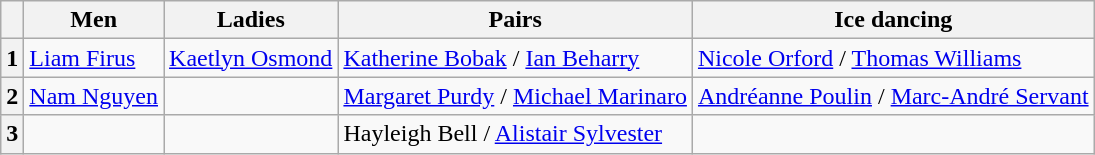<table class="wikitable">
<tr>
<th></th>
<th>Men</th>
<th>Ladies</th>
<th>Pairs</th>
<th>Ice dancing</th>
</tr>
<tr>
<th>1</th>
<td><a href='#'>Liam Firus</a></td>
<td><a href='#'>Kaetlyn Osmond</a></td>
<td><a href='#'>Katherine Bobak</a> / <a href='#'>Ian Beharry</a></td>
<td><a href='#'>Nicole Orford</a> / <a href='#'>Thomas Williams</a></td>
</tr>
<tr>
<th>2</th>
<td><a href='#'>Nam Nguyen</a></td>
<td></td>
<td><a href='#'>Margaret Purdy</a> / <a href='#'>Michael Marinaro</a></td>
<td><a href='#'>Andréanne Poulin</a> / <a href='#'>Marc-André Servant</a></td>
</tr>
<tr>
<th>3</th>
<td></td>
<td></td>
<td>Hayleigh Bell / <a href='#'>Alistair Sylvester</a></td>
<td></td>
</tr>
</table>
